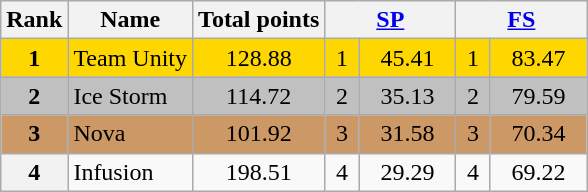<table class="wikitable sortable">
<tr>
<th>Rank</th>
<th>Name</th>
<th>Total points</th>
<th colspan="2" width="80px"><a href='#'>SP</a></th>
<th colspan="2" width="80px"><a href='#'>FS</a></th>
</tr>
<tr bgcolor="gold">
<td align="center"><strong>1</strong></td>
<td>Team Unity</td>
<td align="center">128.88</td>
<td align="center">1</td>
<td align="center">45.41</td>
<td align="center">1</td>
<td align="center">83.47</td>
</tr>
<tr bgcolor="silver">
<td align="center"><strong>2</strong></td>
<td>Ice Storm</td>
<td align="center">114.72</td>
<td align="center">2</td>
<td align="center">35.13</td>
<td align="center">2</td>
<td align="center">79.59</td>
</tr>
<tr bgcolor="cc9966">
<td align="center"><strong>3</strong></td>
<td>Nova</td>
<td align="center">101.92</td>
<td align="center">3</td>
<td align="center">31.58</td>
<td align="center">3</td>
<td align="center">70.34</td>
</tr>
<tr>
<th>4</th>
<td>Infusion</td>
<td align="center">198.51</td>
<td align="center">4</td>
<td align="center">29.29</td>
<td align="center">4</td>
<td align="center">69.22</td>
</tr>
</table>
